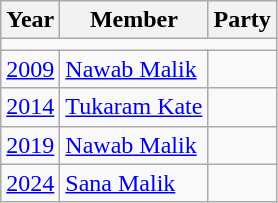<table class="wikitable">
<tr>
<th>Year</th>
<th>Member</th>
<th colspan="2">Party</th>
</tr>
<tr>
<td colspan=4></td>
</tr>
<tr>
<td><a href='#'>2009</a></td>
<td><a href='#'>Nawab Malik</a></td>
<td></td>
</tr>
<tr>
<td><a href='#'>2014</a></td>
<td><a href='#'>Tukaram Kate</a></td>
<td></td>
</tr>
<tr>
<td><a href='#'>2019</a></td>
<td><a href='#'>Nawab Malik</a></td>
<td></td>
</tr>
<tr>
<td><a href='#'>2024</a></td>
<td><a href='#'>Sana Malik</a></td>
</tr>
</table>
